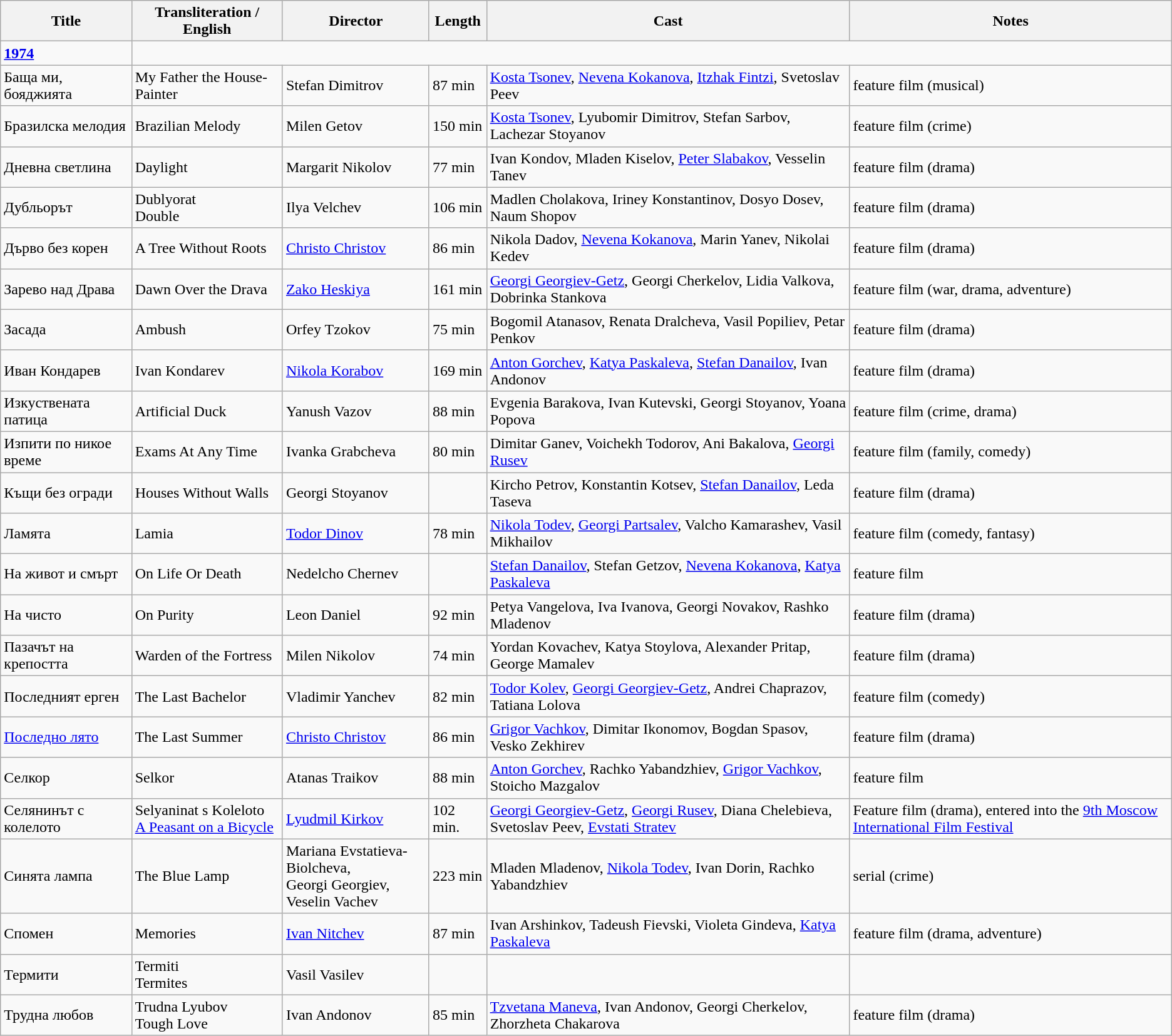<table class="wikitable">
<tr>
<th>Title</th>
<th>Transliteration / <br>English</th>
<th>Director</th>
<th>Length</th>
<th>Cast</th>
<th>Notes</th>
</tr>
<tr>
<td><strong><a href='#'>1974</a></strong></td>
</tr>
<tr>
<td>Баща ми, бояджията</td>
<td>My Father the House-Painter</td>
<td>Stefan Dimitrov</td>
<td>87 min</td>
<td><a href='#'>Kosta Tsonev</a>, <a href='#'>Nevena Kokanova</a>, <a href='#'>Itzhak Fintzi</a>, Svetoslav Peev</td>
<td>feature film (musical)</td>
</tr>
<tr>
<td>Бразилска мелодия</td>
<td>Brazilian Melody</td>
<td>Milen Getov</td>
<td>150 min</td>
<td><a href='#'>Kosta Tsonev</a>, Lyubomir Dimitrov, Stefan Sarbov, Lachezar Stoyanov</td>
<td>feature film (crime)</td>
</tr>
<tr>
<td>Дневна светлина</td>
<td>Daylight</td>
<td>Margarit Nikolov</td>
<td>77 min</td>
<td>Ivan Kondov, Mladen Kiselov, <a href='#'>Peter Slabakov</a>, Vesselin Tanev</td>
<td>feature film (drama)</td>
</tr>
<tr>
<td>Дубльорът</td>
<td>Dublyorat<br>Double</td>
<td>Ilya Velchev</td>
<td>106 min</td>
<td>Madlen Cholakova, Iriney Konstantinov, Dosyo Dosev, Naum Shopov</td>
<td>feature film (drama)</td>
</tr>
<tr>
<td>Дърво без корен</td>
<td>A Tree Without Roots</td>
<td><a href='#'>Christo Christov</a></td>
<td>86 min</td>
<td>Nikola Dadov, <a href='#'>Nevena Kokanova</a>, Marin Yanev, Nikolai Kedev</td>
<td>feature film (drama)</td>
</tr>
<tr>
<td>Зарево над Драва</td>
<td>Dawn Over the Drava</td>
<td><a href='#'>Zako Heskiya</a></td>
<td>161 min</td>
<td><a href='#'>Georgi Georgiev-Getz</a>, Georgi Cherkelov, Lidia Valkova, Dobrinka Stankova</td>
<td>feature film (war, drama, adventure)</td>
</tr>
<tr>
<td>Засада</td>
<td>Ambush</td>
<td>Orfey Tzokov</td>
<td>75 min</td>
<td>Bogomil Atanasov, Renata Dralcheva, Vasil Popiliev, Petar Penkov</td>
<td>feature film (drama)</td>
</tr>
<tr>
<td>Иван Кондарев</td>
<td>Ivan Kondarev</td>
<td><a href='#'>Nikola Korabov</a></td>
<td>169 min</td>
<td><a href='#'>Anton Gorchev</a>, <a href='#'>Katya Paskaleva</a>, <a href='#'>Stefan Danailov</a>, Ivan Andonov</td>
<td>feature film (drama)</td>
</tr>
<tr>
<td>Изкуствената патица</td>
<td>Artificial Duck</td>
<td>Yanush Vazov</td>
<td>88 min</td>
<td>Evgenia Barakova, Ivan Kutevski, Georgi Stoyanov, Yoana Popova</td>
<td>feature film (crime, drama)</td>
</tr>
<tr>
<td>Изпити по никое време</td>
<td>Exams At Any Time</td>
<td>Ivanka Grabcheva</td>
<td>80 min</td>
<td>Dimitar Ganev, Voichekh Todorov, Ani Bakalova, <a href='#'>Georgi Rusev</a></td>
<td>feature film (family, comedy)</td>
</tr>
<tr>
<td>Къщи без огради</td>
<td>Houses Without Walls</td>
<td>Georgi Stoyanov</td>
<td></td>
<td>Kircho Petrov, Konstantin Kotsev, <a href='#'>Stefan Danailov</a>, Leda Taseva</td>
<td>feature film (drama)</td>
</tr>
<tr>
<td>Ламята</td>
<td>Lamia</td>
<td><a href='#'>Todor Dinov</a></td>
<td>78 min</td>
<td><a href='#'>Nikola Todev</a>, <a href='#'>Georgi Partsalev</a>, Valcho Kamarashev, Vasil Mikhailov</td>
<td>feature film (comedy, fantasy)</td>
</tr>
<tr>
<td>На живот и смърт</td>
<td>On Life Or Death</td>
<td>Nedelcho Chernev</td>
<td></td>
<td><a href='#'>Stefan Danailov</a>, Stefan Getzov, <a href='#'>Nevena Kokanova</a>, <a href='#'>Katya Paskaleva</a></td>
<td>feature film</td>
</tr>
<tr>
<td>На чисто</td>
<td>On Purity</td>
<td>Leon Daniel</td>
<td>92 min</td>
<td>Petya Vangelova, Iva Ivanova, Georgi Novakov, Rashko Mladenov</td>
<td>feature film (drama)</td>
</tr>
<tr>
<td>Пазачът на крепостта</td>
<td>Warden of the Fortress</td>
<td>Milen Nikolov</td>
<td>74 min</td>
<td>Yordan Kovachev, Katya Stoylova, Alexander Pritap, George Mamalev</td>
<td>feature film (drama)</td>
</tr>
<tr>
<td>Последният ерген</td>
<td>The Last Bachelor</td>
<td>Vladimir Yanchev</td>
<td>82 min</td>
<td><a href='#'>Todor Kolev</a>, <a href='#'>Georgi Georgiev-Getz</a>, Andrei Chaprazov, Tatiana Lolova</td>
<td>feature film (comedy)</td>
</tr>
<tr>
<td><a href='#'>Последно лято</a></td>
<td>The Last Summer</td>
<td><a href='#'>Christo Christov</a></td>
<td>86 min</td>
<td><a href='#'>Grigor Vachkov</a>, Dimitar Ikonomov, Bogdan Spasov, Vesko Zekhirev</td>
<td>feature film (drama)</td>
</tr>
<tr>
<td>Селкор</td>
<td>Selkor</td>
<td>Atanas Traikov</td>
<td>88 min</td>
<td><a href='#'>Anton Gorchev</a>, Rachko Yabandzhiev, <a href='#'>Grigor Vachkov</a>, Stoicho Mazgalov</td>
<td>feature film</td>
</tr>
<tr>
<td>Селянинът с колелото</td>
<td>Selyaninat s Koleloto<br><a href='#'>A Peasant on a Bicycle</a></td>
<td><a href='#'>Lyudmil Kirkov</a></td>
<td>102 min.</td>
<td><a href='#'>Georgi Georgiev-Getz</a>, <a href='#'>Georgi Rusev</a>, Diana Chelebieva, Svetoslav Peev, <a href='#'>Evstati Stratev</a></td>
<td>Feature film (drama), entered into the <a href='#'>9th Moscow International Film Festival</a></td>
</tr>
<tr>
<td>Синята лампа</td>
<td>The Blue Lamp</td>
<td>Mariana Evstatieva-Biolcheva,<br> Georgi Georgiev,<br>Veselin Vachev</td>
<td>223 min</td>
<td>Mladen Mladenov, <a href='#'>Nikola Todev</a>, Ivan Dorin, Rachko Yabandzhiev</td>
<td>serial (crime)</td>
</tr>
<tr>
<td>Спомен</td>
<td>Memories</td>
<td><a href='#'>Ivan Nitchev</a></td>
<td>87 min</td>
<td>Ivan Arshinkov, Tadeush Fievski, Violeta Gindeva, <a href='#'>Katya Paskaleva</a></td>
<td>feature film (drama, adventure)</td>
</tr>
<tr>
<td>Термити</td>
<td>Termiti<br>Termites</td>
<td>Vasil Vasilev</td>
<td></td>
<td></td>
<td></td>
</tr>
<tr>
<td>Трудна любов</td>
<td>Trudna Lyubov<br>Tough Love</td>
<td>Ivan Andonov</td>
<td>85 min</td>
<td><a href='#'>Tzvetana Maneva</a>, Ivan Andonov, Georgi Cherkelov, Zhorzheta Chakarova</td>
<td>feature film (drama)</td>
</tr>
</table>
